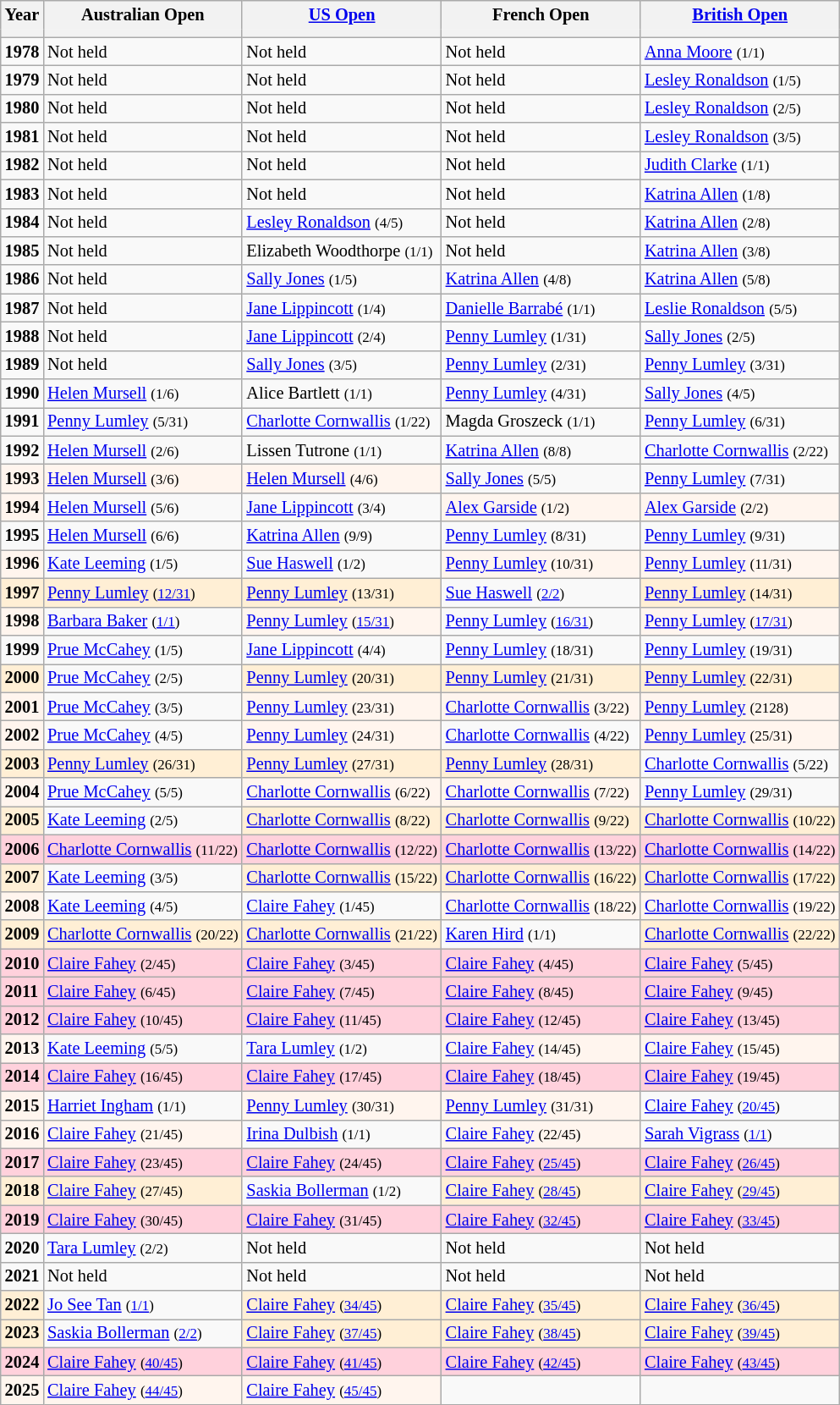<table class="wikitable sortable" style="font-size: 85%">
<tr style="vertical-align:top;">
<th style="border-bottom:1px solid transparent;">Year</th>
<th style="border-bottom:1px solid transparent;">Australian Open</th>
<th style="border-bottom:1px solid transparent;"><a href='#'>US Open</a></th>
<th style="border-bottom:1px solid transparent;">French Open</th>
<th style="border-bottom:1px solid transparent;"><a href='#'>British Open</a></th>
</tr>
<tr style="line-height:8px;">
<th data-sort-type="number"></th>
<th data-sort-type="text"></th>
<th data-sort-type="text"></th>
<th data-sort-type="text"></th>
<th data-sort-type="text"></th>
</tr>
<tr>
<td><strong>1978</strong></td>
<td>Not held</td>
<td>Not held</td>
<td>Not held</td>
<td> <a href='#'>Anna Moore</a> <small> (1/1) </small></td>
</tr>
<tr>
<td><strong>1979</strong></td>
<td>Not held</td>
<td>Not held</td>
<td>Not held</td>
<td> <a href='#'>Lesley Ronaldson</a> <small> (1/5) </small></td>
</tr>
<tr>
<td><strong>1980</strong></td>
<td>Not held</td>
<td>Not held</td>
<td>Not held</td>
<td> <a href='#'>Lesley Ronaldson</a> <small> (2/5) </small></td>
</tr>
<tr>
<td><strong>1981</strong></td>
<td>Not held</td>
<td>Not held</td>
<td>Not held</td>
<td> <a href='#'>Lesley Ronaldson</a> <small> (3/5) </small></td>
</tr>
<tr>
<td><strong>1982</strong></td>
<td>Not held</td>
<td>Not held</td>
<td>Not held</td>
<td> <a href='#'>Judith Clarke</a> <small> (1/1) </small></td>
</tr>
<tr>
<td><strong>1983</strong></td>
<td>Not held</td>
<td>Not held</td>
<td>Not held</td>
<td> <a href='#'>Katrina Allen</a> <small> (1/8) </small></td>
</tr>
<tr>
<td><strong>1984</strong></td>
<td>Not held</td>
<td> <a href='#'>Lesley Ronaldson</a> <small> (4/5) </small></td>
<td>Not held</td>
<td> <a href='#'>Katrina Allen</a> <small> (2/8) </small></td>
</tr>
<tr>
<td><strong>1985</strong></td>
<td>Not held</td>
<td>Elizabeth Woodthorpe <small> (1/1) </small></td>
<td>Not held</td>
<td> <a href='#'>Katrina Allen</a> <small> (3/8) </small></td>
</tr>
<tr>
<td><strong>1986</strong></td>
<td>Not held</td>
<td> <a href='#'>Sally Jones</a> <small> (1/5) </small></td>
<td> <a href='#'>Katrina Allen</a> <small> (4/8) </small></td>
<td> <a href='#'>Katrina Allen</a> <small> (5/8) </small></td>
</tr>
<tr>
<td><strong>1987</strong></td>
<td>Not held</td>
<td> <a href='#'>Jane Lippincott</a> <small> (1/4) </small></td>
<td> <a href='#'>Danielle Barrabé</a> <small> (1/1) </small></td>
<td> <a href='#'>Leslie Ronaldson</a> <small> (5/5) </small></td>
</tr>
<tr>
<td><strong>1988</strong></td>
<td>Not held</td>
<td> <a href='#'>Jane Lippincott</a> <small> (2/4) </small></td>
<td> <a href='#'>Penny Lumley</a> <small> (1/31) </small></td>
<td> <a href='#'>Sally Jones</a> <small> (2/5) </small></td>
</tr>
<tr>
<td><strong>1989</strong></td>
<td>Not held</td>
<td> <a href='#'>Sally Jones</a> <small> (3/5) </small></td>
<td> <a href='#'>Penny Lumley</a> <small> (2/31) </small></td>
<td> <a href='#'>Penny Lumley</a> <small> (3/31) </small></td>
</tr>
<tr>
<td><strong>1990</strong></td>
<td> <a href='#'>Helen Mursell</a> <small> (1/6) </small></td>
<td>Alice Bartlett <small> (1/1) </small></td>
<td> <a href='#'>Penny Lumley</a> <small> (4/31) </small></td>
<td> <a href='#'>Sally Jones</a> <small> (4/5) </small></td>
</tr>
<tr>
<td><strong>1991</strong></td>
<td> <a href='#'>Penny Lumley</a> <small> (5/31) </small></td>
<td> <a href='#'>Charlotte Cornwallis</a> <small> (1/22) </small></td>
<td>Magda Groszeck <small>(1/1) </small></td>
<td> <a href='#'>Penny Lumley</a> <small> (6/31) </small></td>
</tr>
<tr>
<td><strong>1992</strong></td>
<td> <a href='#'>Helen Mursell</a> <small> (2/6) </small></td>
<td>Lissen Tutrone <small> (1/1) </small></td>
<td> <a href='#'>Katrina Allen</a> <small> (8/8) </small></td>
<td> <a href='#'>Charlotte Cornwallis</a> <small> (2/22) </small></td>
</tr>
<tr>
<td bgcolor="#FFF5EE"><strong>1993</strong></td>
<td bgcolor="#FFF5EE"> <a href='#'>Helen Mursell</a> <small> (3/6) </small></td>
<td bgcolor="#FFF5EE"> <a href='#'>Helen Mursell</a> <small> (4/6) </small></td>
<td> <a href='#'>Sally Jones</a> <small> (5/5) </small></td>
<td> <a href='#'>Penny Lumley</a> <small> (7/31) </small></td>
</tr>
<tr>
<td bgcolor="#FFF5EE"><strong>1994</strong></td>
<td> <a href='#'>Helen Mursell</a> <small> (5/6) </small></td>
<td> <a href='#'>Jane Lippincott</a> <small> (3/4) </small></td>
<td bgcolor="#FFF5EE"> <a href='#'>Alex Garside</a> <small> (1/2) </small></td>
<td bgcolor="#FFF5EE"> <a href='#'>Alex Garside</a> <small> (2/2) </small></td>
</tr>
<tr>
<td><strong>1995</strong></td>
<td> <a href='#'>Helen Mursell</a> <small> (6/6) </small></td>
<td> <a href='#'>Katrina Allen</a> <small> (9/9) </small></td>
<td> <a href='#'>Penny Lumley</a> <small> (8/31) </small></td>
<td> <a href='#'>Penny Lumley</a> <small> (9/31) </small></td>
</tr>
<tr>
<td bgcolor="#FFF5EE"><strong>1996</strong></td>
<td> <a href='#'>Kate Leeming</a> <small> (1/5) </small></td>
<td> <a href='#'>Sue Haswell</a> <small> (1/2) </small></td>
<td bgcolor="#FFF5EE"> <a href='#'>Penny Lumley</a> <small> (10/31) </small></td>
<td bgcolor="#FFF5EE"> <a href='#'>Penny Lumley</a> <small> (11/31) </small></td>
</tr>
<tr>
<td bgcolor="#FFEFD5"><strong>1997</strong></td>
<td bgcolor="#FFEFD5"> <a href='#'>Penny Lumley</a> <small> (<a href='#'>12/31</a>) </small></td>
<td bgcolor="#FFEFD5"> <a href='#'>Penny Lumley</a> <small> (13/31) </small></td>
<td> <a href='#'>Sue Haswell</a> <small> (<a href='#'>2/2</a>) </small></td>
<td bgcolor="#FFEFD5"> <a href='#'>Penny Lumley</a> <small> (14/31) </small></td>
</tr>
<tr>
<td bgcolor="#FFF5EE"><strong>1998</strong></td>
<td> <a href='#'>Barbara Baker</a> <small> (<a href='#'>1/1</a>) </small></td>
<td bgcolor="#FFF5EE"> <a href='#'>Penny Lumley</a> <small> (<a href='#'>15/31</a>) </small></td>
<td> <a href='#'>Penny Lumley</a> <small> (<a href='#'>16/31</a>) </small></td>
<td bgcolor="#FFF5EE"> <a href='#'>Penny Lumley</a> <small> (<a href='#'>17/31</a>) </small></td>
</tr>
<tr>
<td><strong>1999</strong></td>
<td> <a href='#'>Prue McCahey</a> <small> (1/5) </small></td>
<td> <a href='#'>Jane Lippincott</a> <small> (4/4) </small></td>
<td> <a href='#'>Penny Lumley</a> <small> (18/31) </small></td>
<td> <a href='#'>Penny Lumley</a> <small> (19/31) </small></td>
</tr>
<tr>
<td bgcolor="#FFEFD5"><strong>2000</strong></td>
<td> <a href='#'>Prue McCahey</a> <small> (2/5) </small></td>
<td bgcolor="#FFEFD5"> <a href='#'>Penny Lumley</a> <small> (20/31) </small></td>
<td bgcolor="#FFEFD5"> <a href='#'>Penny Lumley</a> <small> (21/31) </small></td>
<td bgcolor="#FFEFD5"> <a href='#'>Penny Lumley</a> <small> (22/31) </small></td>
</tr>
<tr>
<td bgcolor="#FFF5EE"><strong>2001</strong></td>
<td> <a href='#'>Prue McCahey</a> <small> (3/5) </small></td>
<td bgcolor="#FFF5EE"> <a href='#'>Penny Lumley</a> <small> (23/31) </small></td>
<td bgcolor="#FFF5EE"> <a href='#'>Charlotte Cornwallis</a> <small> (3/22) </small></td>
<td bgcolor="#FFF5EE"> <a href='#'>Penny Lumley</a> <small> (2128) </small></td>
</tr>
<tr>
<td bgcolor="#FFF5EE"><strong>2002</strong></td>
<td> <a href='#'>Prue McCahey</a> <small> (4/5) </small></td>
<td bgcolor="#FFF5EE"> <a href='#'>Penny Lumley</a> <small> (24/31) </small></td>
<td> <a href='#'>Charlotte Cornwallis</a> <small> (4/22) </small></td>
<td bgcolor="#FFF5EE"> <a href='#'>Penny Lumley</a> <small> (25/31) </small></td>
</tr>
<tr>
<td bgcolor="#FFEFD5"><strong>2003</strong></td>
<td bgcolor="#FFEFD5"> <a href='#'>Penny Lumley</a> <small> (26/31) </small></td>
<td bgcolor="#FFEFD5"> <a href='#'>Penny Lumley</a> <small> (27/31) </small></td>
<td bgcolor="#FFEFD5"> <a href='#'>Penny Lumley</a> <small> (28/31) </small></td>
<td> <a href='#'>Charlotte Cornwallis</a> <small> (5/22) </small></td>
</tr>
<tr>
<td bgcolor="#FFF5EE"><strong>2004</strong></td>
<td> <a href='#'>Prue McCahey</a> <small> (5/5) </small></td>
<td bgcolor="#FFF5EE"> <a href='#'>Charlotte Cornwallis</a> <small> (6/22) </small></td>
<td bgcolor="#FFF5EE"> <a href='#'>Charlotte Cornwallis</a> <small> (7/22) </small></td>
<td> <a href='#'>Penny Lumley</a> <small> (29/31) </small></td>
</tr>
<tr>
<td bgcolor="FFEFD5"><strong>2005</strong></td>
<td> <a href='#'>Kate Leeming</a> <small> (2/5) </small></td>
<td bgcolor="FFEFD5"> <a href='#'>Charlotte Cornwallis</a> <small> (8/22) </small></td>
<td bgcolor="FFEFD5"> <a href='#'>Charlotte Cornwallis</a> <small> (9/22) </small></td>
<td bgcolor="FFEFD5"> <a href='#'>Charlotte Cornwallis</a> <small> (10/22) </small></td>
</tr>
<tr>
<td bgcolor="#ffd1dc"><strong>2006</strong></td>
<td bgcolor="#ffd1dc"> <a href='#'>Charlotte Cornwallis</a> <small> (11/22) </small></td>
<td bgcolor="#ffd1dc"> <a href='#'>Charlotte Cornwallis</a> <small> (12/22) </small></td>
<td bgcolor="#ffd1dc"> <a href='#'>Charlotte Cornwallis</a> <small> (13/22) </small></td>
<td bgcolor="#ffd1dc"> <a href='#'>Charlotte Cornwallis</a> <small> (14/22) </small></td>
</tr>
<tr>
<td bgcolor="FFEFD5"><strong>2007</strong></td>
<td> <a href='#'>Kate Leeming</a> <small> (3/5) </small></td>
<td bgcolor="FFEFD5">  <a href='#'>Charlotte Cornwallis</a> <small> (15/22) </small></td>
<td bgcolor="FFEFD5">  <a href='#'>Charlotte Cornwallis</a> <small> (16/22) </small></td>
<td bgcolor="FFEFD5"> <a href='#'>Charlotte Cornwallis</a> <small> (17/22) </small></td>
</tr>
<tr>
<td bgcolor="FFF5EE"><strong>2008</strong></td>
<td> <a href='#'>Kate Leeming</a> <small> (4/5) </small></td>
<td> <a href='#'>Claire Fahey</a> <small> (1/45) </small></td>
<td bgcolor="FFF5EE">  <a href='#'>Charlotte Cornwallis</a> <small> (18/22) </small></td>
<td bgcolor="FFF5EE"> <a href='#'>Charlotte Cornwallis</a> <small> (19/22) </small></td>
</tr>
<tr>
<td bgcolor="#FFEFD5"><strong>2009</strong></td>
<td bgcolor="#FFEFD5"> <a href='#'>Charlotte Cornwallis</a> <small> (20/22) </small></td>
<td bgcolor="FFEFD5"> <a href='#'>Charlotte Cornwallis</a> <small> (21/22) </small> </td>
<td>  <a href='#'>Karen Hird</a> <small> (1/1) </small></td>
<td bgcolor="#FFEFD5"> <a href='#'>Charlotte Cornwallis</a> <small> (22/22) </small></td>
</tr>
<tr>
<td bgcolor="#ffd1dc"><strong>2010</strong></td>
<td bgcolor="#ffd1dc"> <a href='#'>Claire Fahey</a> <small> (2/45) </small></td>
<td bgcolor="#ffd1dc"> <a href='#'>Claire Fahey</a> <small> (3/45) </small></td>
<td bgcolor="#ffd1dc">  <a href='#'>Claire Fahey</a> <small> (4/45) </small></td>
<td bgcolor="#ffd1dc"> <a href='#'>Claire Fahey</a> <small> (5/45) </small></td>
</tr>
<tr>
<td bgcolor="#ffd1dc"><strong>2011</strong></td>
<td bgcolor="#ffd1dc"> <a href='#'>Claire Fahey</a> <small> (6/45) </small></td>
<td bgcolor="#ffd1dc"> <a href='#'>Claire Fahey</a> <small> (7/45) </small></td>
<td bgcolor="#ffd1dc"> <a href='#'>Claire Fahey</a> <small> (8/45)</small></td>
<td bgcolor="#ffd1dc">  <a href='#'>Claire Fahey</a> <small> (9/45) </small></td>
</tr>
<tr>
<td bgcolor="#ffd1dc"><strong>2012</strong></td>
<td bgcolor="#ffd1dc"> <a href='#'>Claire Fahey</a> <small> (10/45) </small></td>
<td bgcolor="#ffd1dc"> <a href='#'>Claire Fahey</a> <small> (11/45) </small></td>
<td bgcolor="#ffd1dc">  <a href='#'>Claire Fahey</a> <small> (12/45) </small></td>
<td bgcolor="#ffd1dc">  <a href='#'>Claire Fahey</a> <small> (13/45) </small></td>
</tr>
<tr>
<td bgcolor="#FFF5EE"><strong>2013</strong></td>
<td> <a href='#'>Kate Leeming</a> <small> (5/5) </small></td>
<td>  <a href='#'>Tara Lumley</a>   <small> (1/2) </small></td>
<td bgcolor="#FFF5EE">  <a href='#'>Claire Fahey</a> <small> (14/45) </small></td>
<td bgcolor="#FFF5EE">  <a href='#'>Claire Fahey</a> <small> (15/45) </small></td>
</tr>
<tr>
<td bgcolor="ffd1dc"><strong>2014</strong></td>
<td bgcolor="ffd1dc"> <a href='#'>Claire Fahey</a> <small> (16/45) </small></td>
<td bgcolor="ffd1dc">  <a href='#'>Claire Fahey</a> <small> (17/45) </small></td>
<td bgcolor="ffd1dc">  <a href='#'>Claire Fahey</a> <small> (18/45) </small></td>
<td bgcolor="ffd1dc">  <a href='#'>Claire Fahey</a> <small> (19/45) </small></td>
</tr>
<tr>
<td bgcolor="FFF5EE"><strong>2015</strong></td>
<td> <a href='#'>Harriet Ingham</a> <small> (1/1) </small></td>
<td bgcolor="FFF5EE"> <a href='#'>Penny Lumley</a> <small> (30/31) </small></td>
<td bgcolor="FFF5EE">  <a href='#'>Penny Lumley</a> <small> (31/31) </small></td>
<td>  <a href='#'>Claire Fahey</a> <small> (<a href='#'>20/45</a>) </small></td>
</tr>
<tr>
<td bgcolor="FFF5EE"><strong>2016</strong></td>
<td bgcolor="FFF5EE"> <a href='#'>Claire Fahey</a> <small> (21/45) </small></td>
<td>  <a href='#'>Irina Dulbish</a> <small> (1/1) </small></td>
<td bgcolor="FFF5EE">  <a href='#'>Claire Fahey</a> <small> (22/45) </small></td>
<td>  <a href='#'>Sarah Vigrass</a> <small> (<a href='#'>1/1</a>) </small></td>
</tr>
<tr>
<td bgcolor="ffd1dc"><strong>2017</strong></td>
<td bgcolor="ffd1dc"> <a href='#'>Claire Fahey</a> <small> (23/45) </small></td>
<td bgcolor="ffd1dc">  <a href='#'>Claire Fahey</a> <small> (24/45) </small></td>
<td bgcolor="ffd1dc">  <a href='#'>Claire Fahey</a> <small> (<a href='#'>25/45</a>) </small></td>
<td bgcolor="ffd1dc">  <a href='#'>Claire Fahey</a> <small> (<a href='#'>26/45</a>) </small></td>
</tr>
<tr>
<td bgcolor="#FFEFD5"><strong>2018</strong></td>
<td bgcolor="#FFEFD5"> <a href='#'>Claire Fahey</a> <small> (27/45) </small></td>
<td> <a href='#'>Saskia Bollerman</a> <small> (1/2) </small></td>
<td bgcolor="#FFEFD5">  <a href='#'>Claire Fahey</a> <small> (<a href='#'>28/45</a>) </small></td>
<td bgcolor="#FFEFD5">  <a href='#'>Claire Fahey</a> <small> (<a href='#'>29/45</a>) </small></td>
</tr>
<tr>
<td bgcolor="#ffd1dc"><strong>2019</strong></td>
<td bgcolor="#ffd1dc"> <a href='#'>Claire Fahey</a> <small> (30/45) </small></td>
<td bgcolor="#ffd1dc">  <a href='#'>Claire Fahey</a> <small> (31/45) </small></td>
<td bgcolor="#ffd1dc">  <a href='#'>Claire Fahey</a> <small> (<a href='#'>32/45</a>) </small></td>
<td bgcolor="#ffd1dc">  <a href='#'>Claire Fahey</a> <small> (<a href='#'>33/45</a>) </small></td>
</tr>
<tr>
<td><strong>2020</strong></td>
<td> <a href='#'>Tara Lumley</a> <small> (2/2) </small></td>
<td>Not held</td>
<td>Not held</td>
<td>Not held</td>
</tr>
<tr>
<td><strong>2021</strong></td>
<td>Not held</td>
<td>Not held</td>
<td>Not held</td>
<td>Not held</td>
</tr>
<tr>
<td bgcolor="FFEFD5"><strong>2022</strong></td>
<td> <a href='#'>Jo See Tan</a> <small> (<a href='#'>1/1</a>) </small></td>
<td bgcolor="FFEFD5">  <a href='#'>Claire Fahey</a> <small> (<a href='#'>34/45</a>) </small></td>
<td bgcolor="FFEFD5">  <a href='#'>Claire Fahey</a> <small> (<a href='#'>35/45</a>) </small></td>
<td bgcolor="FFEFD5">  <a href='#'>Claire Fahey</a> <small> (<a href='#'>36/45</a>) </small></td>
</tr>
<tr>
<td bgcolor="FFEFD5"><strong>2023</strong></td>
<td> <a href='#'>Saskia Bollerman</a> <small> (<a href='#'>2/2</a>) </small></td>
<td bgcolor="FFEFD5">  <a href='#'>Claire Fahey</a> <small> (<a href='#'>37/45</a>) </small></td>
<td bgcolor="FFEFD5">  <a href='#'>Claire Fahey</a> <small> (<a href='#'>38/45</a>) </small></td>
<td bgcolor="FFEFD5">  <a href='#'>Claire Fahey</a> <small> (<a href='#'>39/45</a>) </small></td>
</tr>
<tr>
<td bgcolor="ffd1dc"><strong>2024</strong></td>
<td bgcolor="ffd1dc"> <a href='#'>Claire Fahey</a> <small> (<a href='#'>40/45</a>) </small></td>
<td bgcolor="ffd1dc"> <a href='#'>Claire Fahey</a> <small> (<a href='#'>41/45</a>) </small></td>
<td bgcolor="ffd1dc"> <a href='#'>Claire Fahey</a> <small> (<a href='#'>42/45</a>) </small></td>
<td bgcolor="ffd1dc"> <a href='#'>Claire Fahey</a> <small> (<a href='#'>43/45</a>) </small></td>
</tr>
<tr>
<td bgcolor="FFF5EE"><strong>2025</strong></td>
<td bgcolor="FFF5EE"> <a href='#'>Claire Fahey</a> <small> (<a href='#'>44/45</a>) </small></td>
<td bgcolor="FFF5EE"> <a href='#'>Claire Fahey</a> <small> (<a href='#'>45/45</a>)</small></td>
<td></td>
<td></td>
</tr>
</table>
